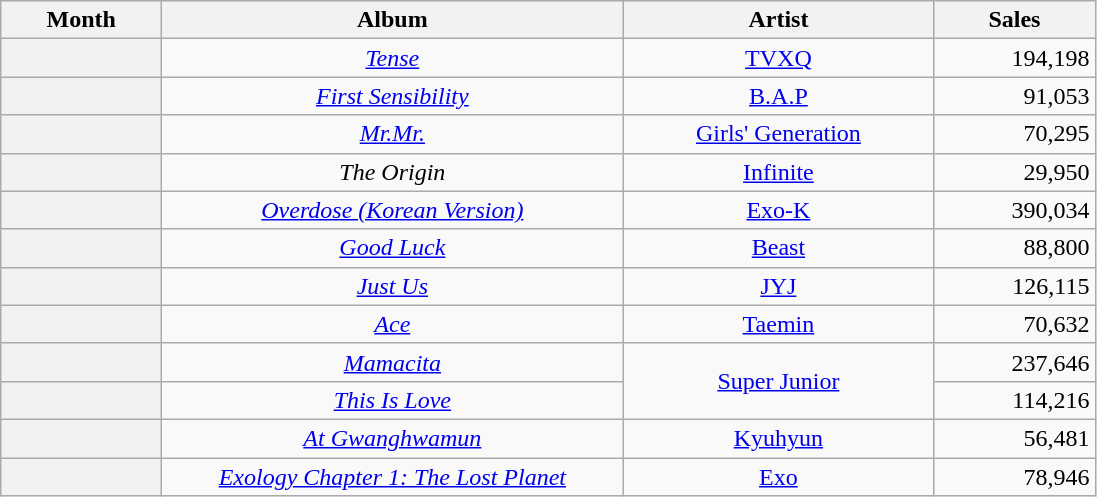<table class="wikitable plainrowheaders sortable" style="text-align:center">
<tr>
<th scope="col" width="100">Month</th>
<th scope="col" width="300">Album</th>
<th scope="col" width="200">Artist</th>
<th scope="col" width="100">Sales</th>
</tr>
<tr>
<th scope="row"></th>
<td><em><a href='#'>Tense</a></em></td>
<td><a href='#'>TVXQ</a></td>
<td style="text-align:right">194,198</td>
</tr>
<tr>
<th scope="row"></th>
<td><em><a href='#'>First Sensibility</a></em></td>
<td><a href='#'>B.A.P</a></td>
<td style="text-align:right">91,053</td>
</tr>
<tr>
<th scope="row"></th>
<td><em><a href='#'>Mr.Mr.</a></em></td>
<td><a href='#'>Girls' Generation</a></td>
<td style="text-align:right">70,295</td>
</tr>
<tr>
<th scope="row"></th>
<td><em>The Origin</em></td>
<td><a href='#'>Infinite</a></td>
<td style="text-align:right">29,950</td>
</tr>
<tr>
<th scope="row"></th>
<td><em><a href='#'>Overdose (Korean Version)</a></em></td>
<td><a href='#'>Exo-K</a></td>
<td style="text-align:right">390,034</td>
</tr>
<tr>
<th scope="row"></th>
<td><em><a href='#'>Good Luck</a></em></td>
<td><a href='#'>Beast</a></td>
<td style="text-align:right">88,800</td>
</tr>
<tr>
<th scope="row"></th>
<td><em><a href='#'>Just Us</a></em></td>
<td><a href='#'>JYJ</a></td>
<td style="text-align:right">126,115</td>
</tr>
<tr>
<th scope="row"></th>
<td><em><a href='#'>Ace</a></em></td>
<td><a href='#'>Taemin</a></td>
<td style="text-align:right">70,632</td>
</tr>
<tr>
<th scope="row"></th>
<td><em><a href='#'>Mamacita</a></em></td>
<td rowspan="2"><a href='#'>Super Junior</a></td>
<td style="text-align:right">237,646</td>
</tr>
<tr>
<th scope="row"></th>
<td><em><a href='#'>This Is Love</a></em></td>
<td style="text-align:right">114,216</td>
</tr>
<tr>
<th scope="row"></th>
<td><em><a href='#'>At Gwanghwamun</a></em></td>
<td><a href='#'>Kyuhyun</a></td>
<td style="text-align:right">56,481</td>
</tr>
<tr>
<th scope="row"></th>
<td><em><a href='#'>Exology Chapter 1: The Lost Planet</a></em></td>
<td><a href='#'>Exo</a></td>
<td style="text-align:right">78,946</td>
</tr>
</table>
